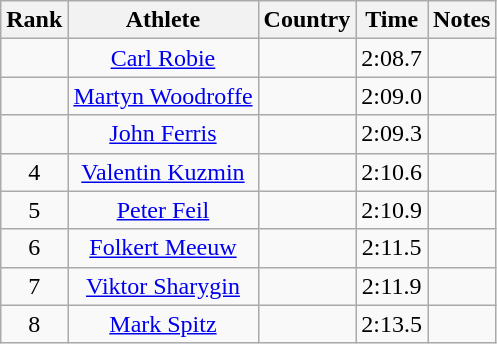<table class="wikitable sortable" style="text-align:center">
<tr>
<th>Rank</th>
<th>Athlete</th>
<th>Country</th>
<th>Time</th>
<th>Notes</th>
</tr>
<tr>
<td></td>
<td><a href='#'>Carl Robie</a></td>
<td align=left></td>
<td>2:08.7</td>
<td><strong> </strong></td>
</tr>
<tr>
<td></td>
<td><a href='#'>Martyn Woodroffe</a></td>
<td align=left></td>
<td>2:09.0</td>
<td><strong>  </strong></td>
</tr>
<tr>
<td></td>
<td><a href='#'>John Ferris</a></td>
<td align=left></td>
<td>2:09.3</td>
<td><strong> </strong></td>
</tr>
<tr>
<td>4</td>
<td><a href='#'>Valentin Kuzmin</a></td>
<td align=left></td>
<td>2:10.6</td>
<td><strong> </strong></td>
</tr>
<tr>
<td>5</td>
<td><a href='#'>Peter Feil</a></td>
<td align=left></td>
<td>2:10.9</td>
<td><strong> </strong></td>
</tr>
<tr>
<td>6</td>
<td><a href='#'>Folkert Meeuw</a></td>
<td align=left></td>
<td>2:11.5</td>
<td><strong> </strong></td>
</tr>
<tr>
<td>7</td>
<td><a href='#'>Viktor Sharygin</a></td>
<td align=left></td>
<td>2:11.9</td>
<td><strong> </strong></td>
</tr>
<tr>
<td>8</td>
<td><a href='#'>Mark Spitz</a></td>
<td align=left></td>
<td>2:13.5</td>
<td><strong> </strong></td>
</tr>
</table>
